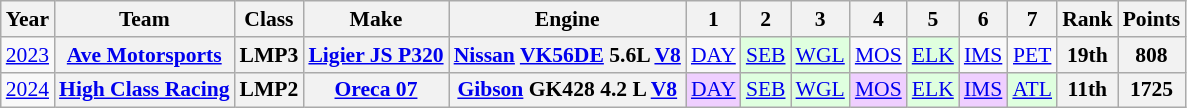<table class="wikitable" style="text-align:center; font-size:90%">
<tr>
<th>Year</th>
<th>Team</th>
<th>Class</th>
<th>Make</th>
<th>Engine</th>
<th>1</th>
<th>2</th>
<th>3</th>
<th>4</th>
<th>5</th>
<th>6</th>
<th>7</th>
<th>Rank</th>
<th>Points</th>
</tr>
<tr>
<td><a href='#'>2023</a></td>
<th><a href='#'>Ave Motorsports</a></th>
<th>LMP3</th>
<th><a href='#'>Ligier JS P320</a></th>
<th><a href='#'>Nissan</a> <a href='#'>VK56DE</a> 5.6L <a href='#'>V8</a></th>
<td style="background:#;"><a href='#'>DAY</a><br></td>
<td style="background:#dfffdf;"><a href='#'>SEB</a><br></td>
<td style="background:#dfffdf;"><a href='#'>WGL</a><br></td>
<td style="background:#;"><a href='#'>MOS</a><br></td>
<td style="background:#dfffdf;"><a href='#'>ELK</a><br></td>
<td style="background:#;"><a href='#'>IMS</a><br></td>
<td style="background:#;"><a href='#'>PET</a><br></td>
<th>19th</th>
<th>808</th>
</tr>
<tr>
<td><a href='#'>2024</a></td>
<th><a href='#'>High Class Racing</a></th>
<th>LMP2</th>
<th><a href='#'>Oreca 07</a></th>
<th><a href='#'>Gibson</a> GK428 4.2 L <a href='#'>V8</a></th>
<td style="background:#EFCFFF;"><a href='#'>DAY</a><br></td>
<td style="background:#DFFFDF;"><a href='#'>SEB</a><br></td>
<td style="background:#DFFFDF;"><a href='#'>WGL</a><br></td>
<td style="background:#EFCFFF;"><a href='#'>MOS</a><br></td>
<td style="background:#DFFFDF;"><a href='#'>ELK</a><br></td>
<td style="background:#EFCFFF;"><a href='#'>IMS</a><br></td>
<td style="background:#DFFFDF;"><a href='#'>ATL</a><br></td>
<th>11th</th>
<th>1725</th>
</tr>
</table>
